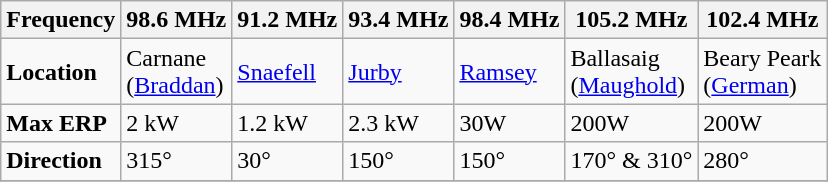<table class="wikitable">
<tr>
<th><strong>Frequency</strong></th>
<th>98.6 MHz</th>
<th>91.2 MHz</th>
<th>93.4 MHz</th>
<th>98.4 MHz</th>
<th>105.2 MHz</th>
<th>102.4 MHz</th>
</tr>
<tr>
<td><strong>Location</strong></td>
<td>Carnane<br>(<a href='#'>Braddan</a>)</td>
<td><a href='#'>Snaefell</a></td>
<td><a href='#'>Jurby</a></td>
<td><a href='#'>Ramsey</a></td>
<td>Ballasaig<br>(<a href='#'>Maughold</a>)</td>
<td>Beary Peark<br>(<a href='#'>German</a>)</td>
</tr>
<tr>
<td><strong>Max ERP</strong></td>
<td>2 kW</td>
<td>1.2 kW</td>
<td>2.3 kW</td>
<td>30W</td>
<td>200W</td>
<td>200W</td>
</tr>
<tr>
<td><strong>Direction</strong></td>
<td>315°</td>
<td>30°</td>
<td>150°</td>
<td>150°</td>
<td>170° & 310°</td>
<td>280°</td>
</tr>
<tr>
</tr>
</table>
